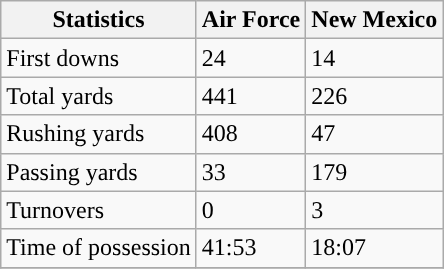<table class="wikitable">
<tr>
<th>Statistics</th>
<th>Air Force</th>
<th>New Mexico</th>
</tr>
<tr>
<td>First downs</td>
<td>24</td>
<td>14</td>
</tr>
<tr>
<td>Total yards</td>
<td>441</td>
<td>226</td>
</tr>
<tr>
<td>Rushing yards</td>
<td>408</td>
<td>47</td>
</tr>
<tr>
<td>Passing yards</td>
<td>33</td>
<td>179</td>
</tr>
<tr>
<td>Turnovers</td>
<td>0</td>
<td>3</td>
</tr>
<tr>
<td>Time of possession</td>
<td>41:53</td>
<td>18:07</td>
</tr>
<tr>
</tr>
</table>
